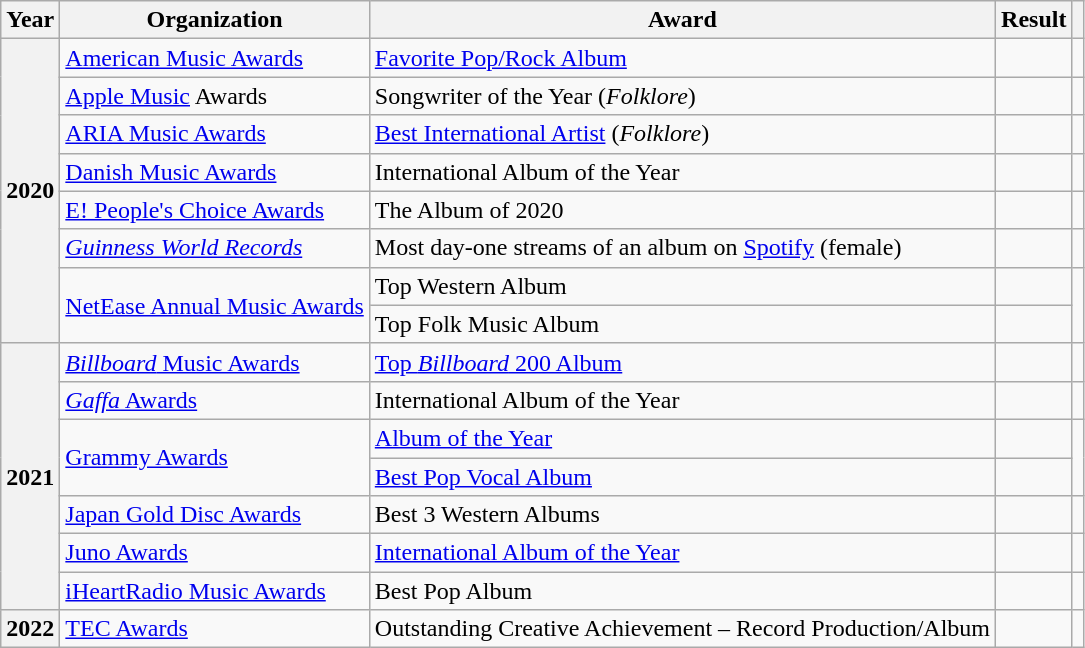<table class="wikitable sortable plainrowheaders" style="border:none; margin:0;">
<tr>
<th scope="col">Year</th>
<th scope="col">Organization</th>
<th scope="col">Award</th>
<th scope="col">Result</th>
<th scope="col" class="unsortable"></th>
</tr>
<tr>
<th scope="row" rowspan="8">2020</th>
<td><a href='#'>American Music Awards</a></td>
<td><a href='#'>Favorite Pop/Rock Album</a></td>
<td></td>
<td></td>
</tr>
<tr>
<td><a href='#'>Apple Music</a> Awards</td>
<td>Songwriter of the Year (<em>Folklore</em>)</td>
<td></td>
<td></td>
</tr>
<tr>
<td><a href='#'>ARIA Music Awards</a></td>
<td><a href='#'>Best International Artist</a> (<em>Folklore</em>)</td>
<td></td>
<td></td>
</tr>
<tr>
<td><a href='#'>Danish Music Awards</a></td>
<td>International Album of the Year</td>
<td></td>
<td></td>
</tr>
<tr>
<td><a href='#'>E! People's Choice Awards</a></td>
<td>The Album of 2020</td>
<td></td>
<td></td>
</tr>
<tr>
<td><em><a href='#'>Guinness World Records</a></em></td>
<td>Most day-one streams of an album on <a href='#'>Spotify</a> (female)</td>
<td></td>
<td></td>
</tr>
<tr>
<td rowspan="2"><a href='#'>NetEase Annual Music Awards</a></td>
<td>Top Western Album</td>
<td></td>
<td rowspan="2"></td>
</tr>
<tr>
<td>Top Folk Music Album</td>
<td></td>
</tr>
<tr>
<th scope="row" rowspan="7">2021</th>
<td><a href='#'><em>Billboard</em> Music Awards</a></td>
<td><a href='#'>Top <em>Billboard</em> 200 Album</a></td>
<td></td>
<td></td>
</tr>
<tr>
<td><a href='#'><em>Gaffa</em> Awards</a></td>
<td>International Album of the Year</td>
<td></td>
<td></td>
</tr>
<tr>
<td rowspan="2"><a href='#'>Grammy Awards</a></td>
<td><a href='#'>Album of the Year</a></td>
<td></td>
<td rowspan="2"></td>
</tr>
<tr>
<td><a href='#'>Best Pop Vocal Album</a></td>
<td></td>
</tr>
<tr>
<td><a href='#'>Japan Gold Disc Awards</a></td>
<td>Best 3 Western Albums</td>
<td></td>
<td></td>
</tr>
<tr>
<td><a href='#'>Juno Awards</a></td>
<td><a href='#'>International Album of the Year</a></td>
<td></td>
<td></td>
</tr>
<tr>
<td><a href='#'>iHeartRadio Music Awards</a></td>
<td>Best Pop Album</td>
<td></td>
<td></td>
</tr>
<tr>
<th scope="row">2022</th>
<td><a href='#'>TEC Awards</a></td>
<td>Outstanding Creative Achievement – Record Production/Album</td>
<td></td>
<td></td>
</tr>
</table>
